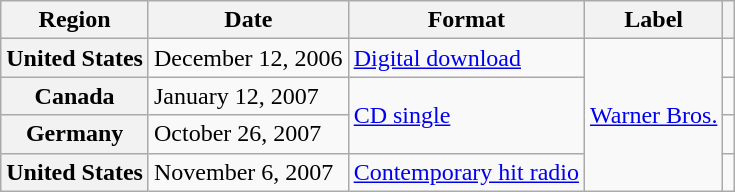<table class="wikitable plainrowheaders">
<tr>
<th scope="col">Region</th>
<th scope="col">Date</th>
<th scope="col">Format</th>
<th scope="col">Label</th>
<th scope="col"></th>
</tr>
<tr>
<th scope="row">United States</th>
<td>December 12, 2006</td>
<td><a href='#'>Digital download</a></td>
<td rowspan="4"><a href='#'>Warner Bros.</a></td>
<td></td>
</tr>
<tr>
<th scope="row">Canada</th>
<td>January 12, 2007</td>
<td rowspan="2"><a href='#'>CD single</a></td>
<td></td>
</tr>
<tr>
<th scope="row">Germany</th>
<td>October 26, 2007</td>
<td></td>
</tr>
<tr>
<th scope="row">United States</th>
<td>November 6, 2007</td>
<td><a href='#'>Contemporary hit radio</a></td>
<td></td>
</tr>
</table>
